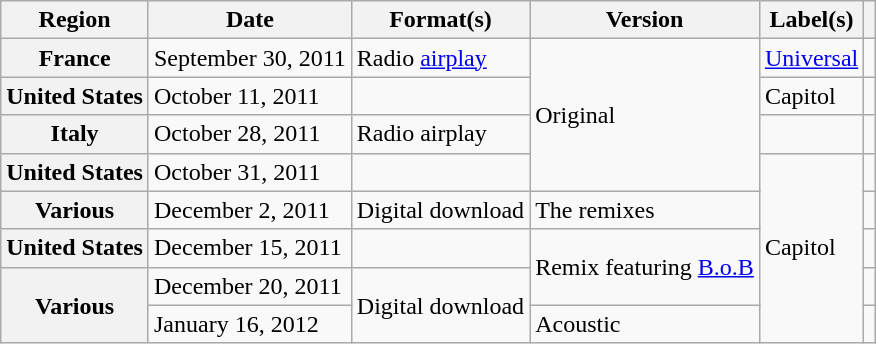<table class="wikitable plainrowheaders">
<tr>
<th scope="col">Region</th>
<th scope="col">Date</th>
<th scope="col">Format(s)</th>
<th scope="col">Version</th>
<th scope="col">Label(s)</th>
<th scope="col"></th>
</tr>
<tr>
<th scope="row">France</th>
<td>September 30, 2011</td>
<td>Radio <a href='#'>airplay</a></td>
<td rowspan="4">Original</td>
<td><a href='#'>Universal</a></td>
<td style="text-align:center;"></td>
</tr>
<tr>
<th scope="row">United States</th>
<td>October 11, 2011</td>
<td></td>
<td>Capitol</td>
<td style="text-align:center;"></td>
</tr>
<tr>
<th scope="row">Italy</th>
<td>October 28, 2011</td>
<td>Radio airplay</td>
<td></td>
<td style="text-align:center;"></td>
</tr>
<tr>
<th scope="row">United States</th>
<td>October 31, 2011</td>
<td></td>
<td rowspan="5">Capitol</td>
<td style="text-align:center;"></td>
</tr>
<tr>
<th scope="row">Various</th>
<td>December 2, 2011</td>
<td>Digital download</td>
<td>The remixes</td>
<td style="text-align:center;"></td>
</tr>
<tr>
<th scope="row">United States</th>
<td>December 15, 2011</td>
<td></td>
<td rowspan="2">Remix featuring <a href='#'>B.o.B</a></td>
<td style="text-align:center;"></td>
</tr>
<tr>
<th scope="row" rowspan="2">Various</th>
<td>December 20, 2011</td>
<td rowspan="2">Digital download</td>
<td style="text-align:center;"></td>
</tr>
<tr>
<td>January 16, 2012</td>
<td>Acoustic</td>
<td style="text-align:center;"></td>
</tr>
</table>
